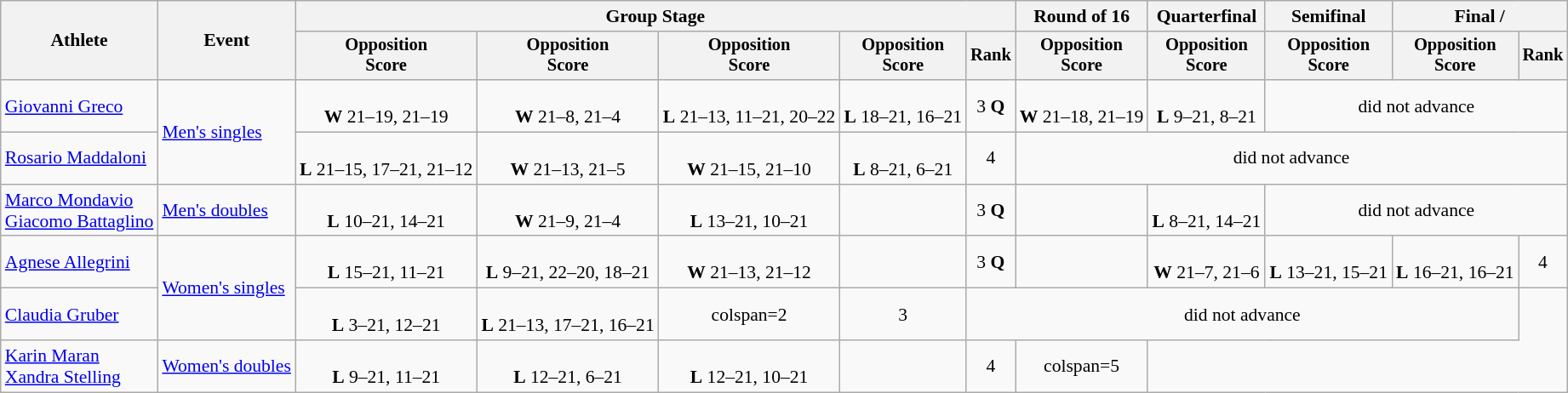<table class="wikitable" style="font-size:90%">
<tr>
<th rowspan=2>Athlete</th>
<th rowspan=2>Event</th>
<th colspan=5>Group Stage</th>
<th>Round of 16</th>
<th>Quarterfinal</th>
<th>Semifinal</th>
<th colspan=2>Final / </th>
</tr>
<tr style="font-size:95%">
<th>Opposition<br>Score</th>
<th>Opposition<br>Score</th>
<th>Opposition<br>Score</th>
<th>Opposition<br>Score</th>
<th>Rank</th>
<th>Opposition<br>Score</th>
<th>Opposition<br>Score</th>
<th>Opposition<br>Score</th>
<th>Opposition<br>Score</th>
<th>Rank</th>
</tr>
<tr align=center>
<td align=left><a href='#'>Giovanni Greco</a></td>
<td align=left rowspan=2><a href='#'>Men's singles</a></td>
<td><br><strong>W</strong> 21–19, 21–19</td>
<td><br><strong>W</strong> 21–8, 21–4</td>
<td><br><strong>L</strong> 21–13, 11–21, 20–22</td>
<td><br><strong>L</strong> 18–21, 16–21</td>
<td>3 <strong>Q</strong></td>
<td><br><strong>W</strong> 21–18, 21–19</td>
<td><br><strong>L</strong> 9–21, 8–21</td>
<td colspan=3>did not advance</td>
</tr>
<tr align=center>
<td align=left><a href='#'>Rosario Maddaloni</a></td>
<td><br><strong>L</strong> 21–15, 17–21, 21–12</td>
<td><br><strong>W</strong> 21–13, 21–5</td>
<td><br><strong>W</strong> 21–15, 21–10</td>
<td><br><strong>L</strong> 8–21, 6–21</td>
<td>4</td>
<td colspan=5>did not advance</td>
</tr>
<tr align=center>
<td align=left><a href='#'>Marco Mondavio</a><br><a href='#'>Giacomo Battaglino</a></td>
<td align=left><a href='#'>Men's doubles</a></td>
<td><br><strong>L</strong> 10–21, 14–21</td>
<td><br><strong>W</strong> 21–9, 21–4</td>
<td><br><strong>L</strong> 13–21, 10–21</td>
<td></td>
<td>3 <strong>Q</strong></td>
<td></td>
<td><br><strong>L</strong> 8–21, 14–21</td>
<td colspan=3>did not advance</td>
</tr>
<tr align=center>
<td align=left><a href='#'>Agnese Allegrini</a></td>
<td align=left rowspan=2><a href='#'>Women's singles</a></td>
<td><br><strong>L</strong> 15–21, 11–21</td>
<td><br><strong>L</strong> 9–21, 22–20, 18–21</td>
<td><br><strong>W</strong> 21–13, 21–12</td>
<td></td>
<td>3 <strong>Q</strong></td>
<td></td>
<td><br><strong>W</strong> 21–7, 21–6</td>
<td><br><strong>L</strong> 13–21, 15–21</td>
<td><br><strong>L</strong> 16–21, 16–21</td>
<td>4</td>
</tr>
<tr align=center>
<td align=left><a href='#'>Claudia Gruber</a></td>
<td><br><strong>L</strong> 3–21, 12–21</td>
<td><br><strong>L</strong> 21–13, 17–21, 16–21</td>
<td>colspan=2 </td>
<td>3</td>
<td colspan=5>did not advance</td>
</tr>
<tr align=center>
<td align=left><a href='#'>Karin Maran</a><br><a href='#'>Xandra Stelling</a></td>
<td align=left><a href='#'>Women's doubles</a></td>
<td><br><strong>L</strong> 9–21, 11–21</td>
<td><br><strong>L</strong> 12–21, 6–21</td>
<td><br><strong>L</strong> 12–21, 10–21</td>
<td></td>
<td>4</td>
<td>colspan=5 </td>
</tr>
</table>
